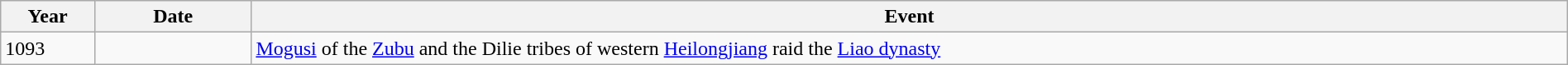<table class="wikitable" width="100%">
<tr>
<th style="width:6%">Year</th>
<th style="width:10%">Date</th>
<th>Event</th>
</tr>
<tr>
<td>1093</td>
<td></td>
<td><a href='#'>Mogusi</a> of the <a href='#'>Zubu</a> and the Dilie tribes of western <a href='#'>Heilongjiang</a> raid the <a href='#'>Liao dynasty</a></td>
</tr>
</table>
